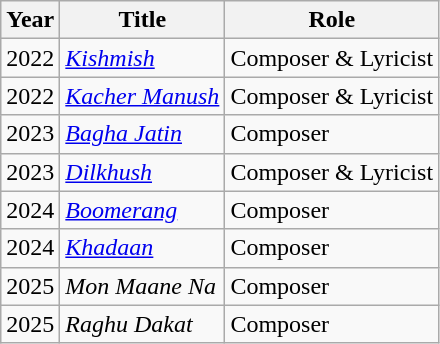<table class="wikitable sortable">
<tr>
<th>Year</th>
<th>Title</th>
<th>Role</th>
</tr>
<tr>
<td>2022</td>
<td><em><a href='#'>Kishmish</a></em></td>
<td>Composer & Lyricist</td>
</tr>
<tr>
<td>2022</td>
<td><em><a href='#'>Kacher Manush</a></em></td>
<td>Composer & Lyricist</td>
</tr>
<tr>
<td>2023</td>
<td><em><a href='#'>Bagha Jatin</a></em></td>
<td>Composer</td>
</tr>
<tr>
<td>2023</td>
<td><em><a href='#'>Dilkhush</a></em></td>
<td>Composer & Lyricist</td>
</tr>
<tr>
<td>2024</td>
<td><em><a href='#'>Boomerang</a></em></td>
<td>Composer</td>
</tr>
<tr>
<td>2024</td>
<td><em><a href='#'>Khadaan</a></em></td>
<td>Composer</td>
</tr>
<tr>
<td>2025</td>
<td><em>Mon Maane Na</em></td>
<td>Composer</td>
</tr>
<tr>
<td>2025</td>
<td><em>Raghu Dakat</em></td>
<td>Composer</td>
</tr>
</table>
